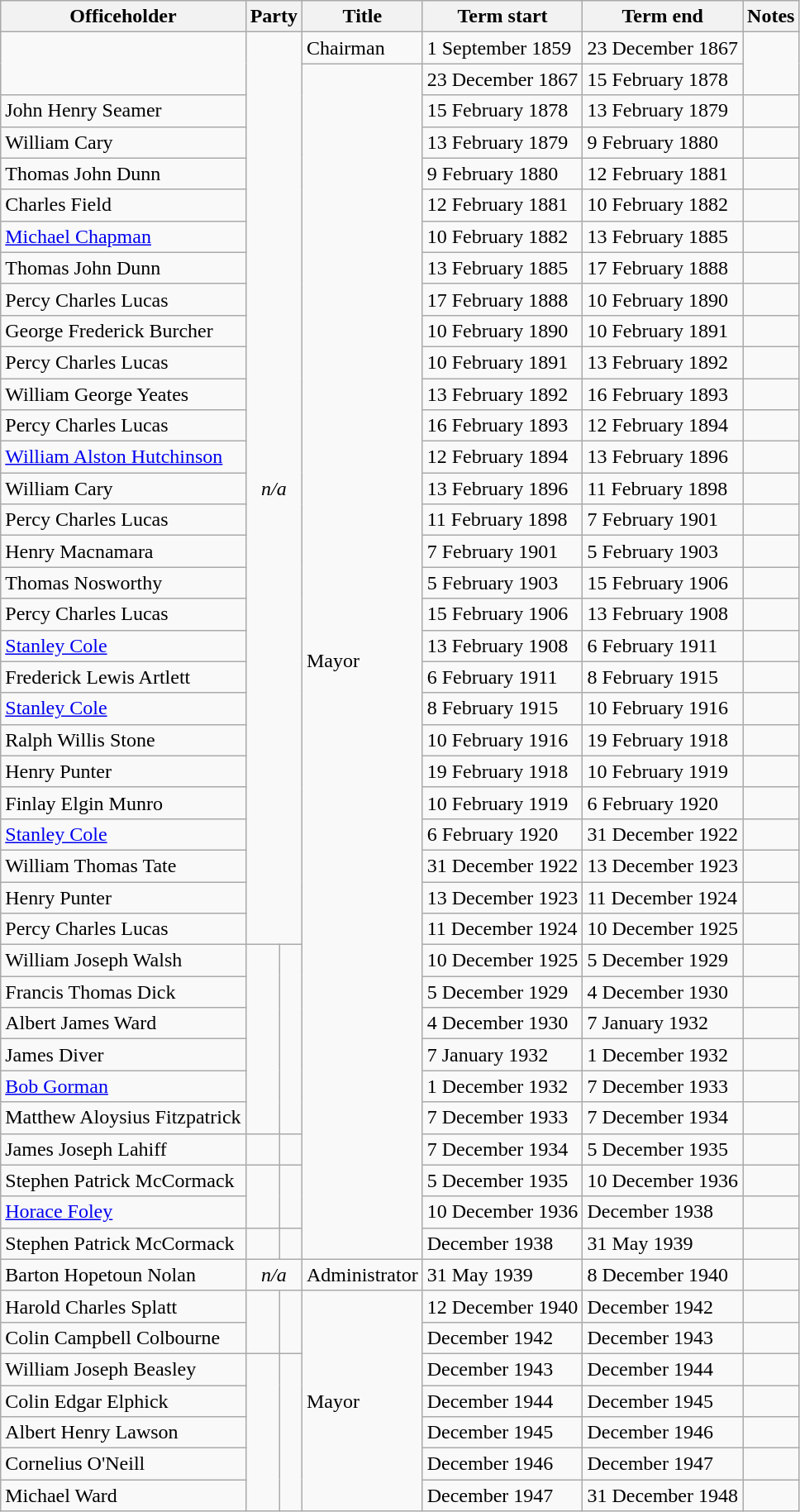<table class="wikitable sortable">
<tr>
<th>Officeholder</th>
<th colspan="2">Party</th>
<th>Title</th>
<th>Term start</th>
<th>Term end</th>
<th>Notes</th>
</tr>
<tr>
<td rowspan="2"></td>
<td colspan="2" rowspan="29" align=center><em>n/a</em></td>
<td>Chairman</td>
<td>1 September 1859</td>
<td>23 December 1867</td>
<td rowspan="2"></td>
</tr>
<tr>
<td rowspan="38">Mayor</td>
<td>23 December 1867</td>
<td>15 February 1878</td>
</tr>
<tr>
<td>John Henry Seamer</td>
<td>15 February 1878</td>
<td>13 February 1879</td>
<td></td>
</tr>
<tr>
<td>William Cary</td>
<td>13 February 1879</td>
<td>9 February 1880</td>
<td></td>
</tr>
<tr>
<td>Thomas John Dunn</td>
<td>9 February 1880</td>
<td>12 February 1881</td>
<td></td>
</tr>
<tr>
<td>Charles Field</td>
<td>12 February 1881</td>
<td>10 February 1882</td>
<td></td>
</tr>
<tr>
<td><a href='#'>Michael Chapman</a></td>
<td>10 February 1882</td>
<td>13 February 1885</td>
<td></td>
</tr>
<tr>
<td>Thomas John Dunn</td>
<td>13 February 1885</td>
<td>17 February 1888</td>
<td></td>
</tr>
<tr>
<td>Percy Charles Lucas</td>
<td>17 February 1888</td>
<td>10 February 1890</td>
<td></td>
</tr>
<tr>
<td>George Frederick Burcher</td>
<td>10 February 1890</td>
<td>10 February 1891</td>
<td></td>
</tr>
<tr>
<td>Percy Charles Lucas</td>
<td>10 February 1891</td>
<td>13 February 1892</td>
<td></td>
</tr>
<tr>
<td>William George Yeates</td>
<td>13 February 1892</td>
<td>16 February 1893</td>
<td></td>
</tr>
<tr>
<td>Percy Charles Lucas</td>
<td>16 February 1893</td>
<td>12 February 1894</td>
<td></td>
</tr>
<tr>
<td><a href='#'>William Alston Hutchinson</a></td>
<td>12 February 1894</td>
<td>13 February 1896</td>
<td></td>
</tr>
<tr>
<td>William Cary</td>
<td>13 February 1896</td>
<td>11 February 1898</td>
<td></td>
</tr>
<tr>
<td>Percy Charles Lucas</td>
<td>11 February 1898</td>
<td>7 February 1901</td>
<td></td>
</tr>
<tr>
<td>Henry Macnamara</td>
<td>7 February 1901</td>
<td>5 February 1903</td>
<td></td>
</tr>
<tr>
<td>Thomas Nosworthy</td>
<td>5 February 1903</td>
<td>15 February 1906</td>
<td></td>
</tr>
<tr>
<td>Percy Charles Lucas</td>
<td>15 February 1906</td>
<td>13 February 1908</td>
<td></td>
</tr>
<tr>
<td><a href='#'>Stanley Cole</a></td>
<td>13 February 1908</td>
<td>6 February 1911</td>
<td></td>
</tr>
<tr>
<td>Frederick Lewis Artlett</td>
<td>6 February 1911</td>
<td>8 February 1915</td>
<td></td>
</tr>
<tr>
<td><a href='#'>Stanley Cole</a></td>
<td>8 February 1915</td>
<td>10 February 1916</td>
<td></td>
</tr>
<tr>
<td>Ralph Willis Stone</td>
<td>10 February 1916</td>
<td>19 February 1918</td>
<td></td>
</tr>
<tr>
<td>Henry Punter</td>
<td>19 February 1918</td>
<td>10 February 1919</td>
<td></td>
</tr>
<tr>
<td>Finlay Elgin Munro</td>
<td>10 February 1919</td>
<td>6 February 1920</td>
<td></td>
</tr>
<tr>
<td><a href='#'>Stanley Cole</a></td>
<td>6 February 1920</td>
<td>31 December 1922</td>
<td></td>
</tr>
<tr>
<td>William Thomas Tate</td>
<td>31 December 1922</td>
<td>13 December 1923</td>
<td></td>
</tr>
<tr>
<td>Henry Punter</td>
<td>13 December 1923</td>
<td>11 December 1924</td>
<td></td>
</tr>
<tr>
<td>Percy Charles Lucas</td>
<td>11 December 1924</td>
<td>10 December 1925</td>
<td></td>
</tr>
<tr>
<td>William Joseph Walsh</td>
<td rowspan="6" > </td>
<td rowspan="6"></td>
<td>10 December 1925</td>
<td>5 December 1929</td>
<td></td>
</tr>
<tr>
<td>Francis Thomas Dick</td>
<td>5 December 1929</td>
<td>4 December 1930</td>
<td></td>
</tr>
<tr>
<td>Albert James Ward</td>
<td>4 December 1930</td>
<td>7 January 1932</td>
<td></td>
</tr>
<tr>
<td>James Diver</td>
<td>7 January 1932</td>
<td>1 December 1932</td>
<td></td>
</tr>
<tr>
<td><a href='#'>Bob Gorman</a></td>
<td>1 December 1932</td>
<td>7 December 1933</td>
<td></td>
</tr>
<tr>
<td>Matthew Aloysius Fitzpatrick</td>
<td>7 December 1933</td>
<td>7 December 1934</td>
<td></td>
</tr>
<tr>
<td>James Joseph Lahiff</td>
<td></td>
<td></td>
<td>7 December 1934</td>
<td>5 December 1935</td>
<td></td>
</tr>
<tr>
<td>Stephen Patrick McCormack</td>
<td rowspan="2" > </td>
<td rowspan="2"></td>
<td>5 December 1935</td>
<td>10 December 1936</td>
<td></td>
</tr>
<tr>
<td><a href='#'>Horace Foley</a></td>
<td>10 December 1936</td>
<td>December 1938</td>
<td></td>
</tr>
<tr>
<td>Stephen Patrick McCormack</td>
<td> </td>
<td></td>
<td>December 1938</td>
<td>31 May 1939</td>
<td></td>
</tr>
<tr>
<td>Barton Hopetoun Nolan</td>
<td colspan="2" align=center><em>n/a</em></td>
<td>Administrator</td>
<td>31 May 1939</td>
<td>8 December 1940</td>
<td></td>
</tr>
<tr>
<td>Harold Charles Splatt</td>
<td rowspan="2" > </td>
<td rowspan="2"></td>
<td rowspan="7">Mayor</td>
<td>12 December 1940</td>
<td>December 1942</td>
<td></td>
</tr>
<tr>
<td>Colin Campbell Colbourne</td>
<td>December 1942</td>
<td>December 1943</td>
<td></td>
</tr>
<tr>
<td>William Joseph Beasley</td>
<td rowspan="5" > </td>
<td rowspan="5"></td>
<td>December 1943</td>
<td>December 1944</td>
<td></td>
</tr>
<tr>
<td>Colin Edgar Elphick</td>
<td>December 1944</td>
<td>December 1945</td>
<td></td>
</tr>
<tr>
<td>Albert Henry Lawson</td>
<td>December 1945</td>
<td>December 1946</td>
<td></td>
</tr>
<tr>
<td>Cornelius O'Neill</td>
<td>December 1946</td>
<td>December 1947</td>
<td></td>
</tr>
<tr>
<td>Michael Ward</td>
<td>December 1947</td>
<td>31 December 1948</td>
<td></td>
</tr>
</table>
